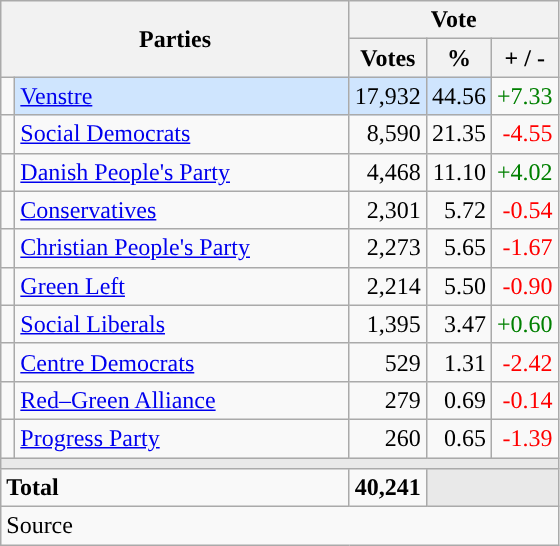<table class="wikitable" style="text-align:right;">
<tr>
<th style="text-align:centre;" rowspan="2" colspan="2" width="225">Parties</th>
<th colspan="3">Vote</th>
</tr>
<tr>
<th width="15">Votes</th>
<th width="15">%</th>
<th width="15">+ / -</th>
</tr>
<tr>
<td width="2" style="color:inherit;background:"></td>
<td bgcolor=#cfe5fe  align="left"><a href='#'>Venstre</a></td>
<td bgcolor=#cfe5fe>17,932</td>
<td bgcolor=#cfe5fe>44.56</td>
<td style=color:green;>+7.33</td>
</tr>
<tr>
<td width="2" style="color:inherit;background:"></td>
<td align="left"><a href='#'>Social Democrats</a></td>
<td>8,590</td>
<td>21.35</td>
<td style=color:red;>-4.55</td>
</tr>
<tr>
<td width="2" style="color:inherit;background:"></td>
<td align="left"><a href='#'>Danish People's Party</a></td>
<td>4,468</td>
<td>11.10</td>
<td style=color:green;>+4.02</td>
</tr>
<tr>
<td width="2" style="color:inherit;background:"></td>
<td align="left"><a href='#'>Conservatives</a></td>
<td>2,301</td>
<td>5.72</td>
<td style=color:red;>-0.54</td>
</tr>
<tr>
<td width="2" style="color:inherit;background:"></td>
<td align="left"><a href='#'>Christian People's Party</a></td>
<td>2,273</td>
<td>5.65</td>
<td style=color:red;>-1.67</td>
</tr>
<tr>
<td width="2" style="color:inherit;background:"></td>
<td align="left"><a href='#'>Green Left</a></td>
<td>2,214</td>
<td>5.50</td>
<td style=color:red;>-0.90</td>
</tr>
<tr>
<td width="2" style="color:inherit;background:"></td>
<td align="left"><a href='#'>Social Liberals</a></td>
<td>1,395</td>
<td>3.47</td>
<td style=color:green;>+0.60</td>
</tr>
<tr>
<td width="2" style="color:inherit;background:"></td>
<td align="left"><a href='#'>Centre Democrats</a></td>
<td>529</td>
<td>1.31</td>
<td style=color:red;>-2.42</td>
</tr>
<tr>
<td width="2" style="color:inherit;background:"></td>
<td align="left"><a href='#'>Red–Green Alliance</a></td>
<td>279</td>
<td>0.69</td>
<td style=color:red;>-0.14</td>
</tr>
<tr>
<td width="2" style="color:inherit;background:"></td>
<td align="left"><a href='#'>Progress Party</a></td>
<td>260</td>
<td>0.65</td>
<td style=color:red;>-1.39</td>
</tr>
<tr>
<td colspan="7" bgcolor="#E9E9E9"></td>
</tr>
<tr>
<td align="left" colspan="2"><strong>Total</strong></td>
<td><strong>40,241</strong></td>
<td bgcolor="#E9E9E9" colspan="2"></td>
</tr>
<tr>
<td align="left" colspan="6">Source</td>
</tr>
</table>
